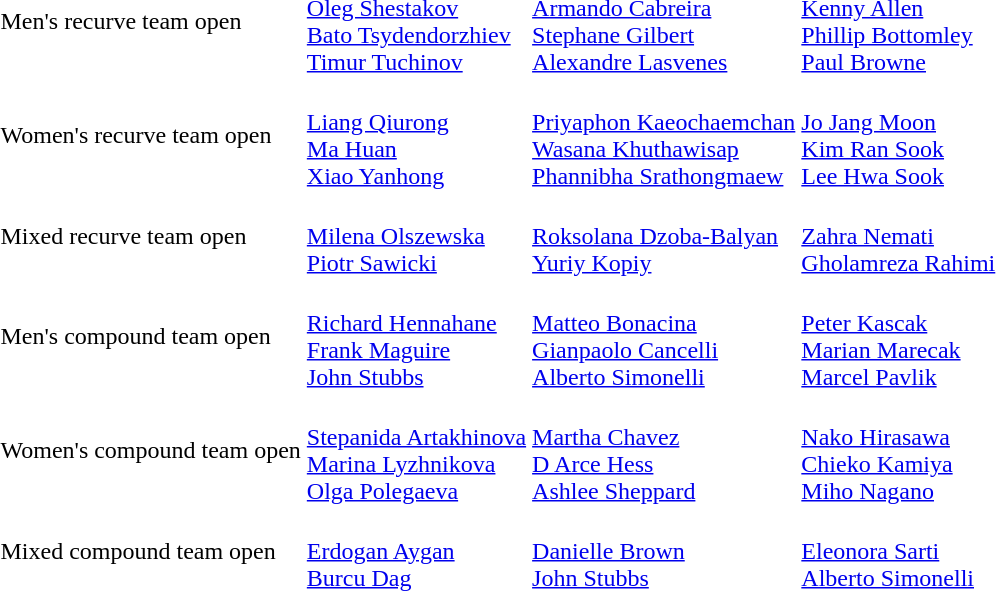<table>
<tr>
<td>Men's recurve team open<br></td>
<td><br><a href='#'>Oleg Shestakov</a><br><a href='#'>Bato Tsydendorzhiev</a><br><a href='#'>Timur Tuchinov</a></td>
<td><br><a href='#'>Armando Cabreira</a><br><a href='#'>Stephane Gilbert</a><br><a href='#'>Alexandre Lasvenes</a></td>
<td><br><a href='#'>Kenny Allen</a><br><a href='#'>Phillip Bottomley</a><br><a href='#'>Paul Browne</a></td>
</tr>
<tr>
<td>Women's recurve team open<br></td>
<td><br><a href='#'>Liang Qiurong</a><br><a href='#'>Ma Huan</a><br><a href='#'>Xiao Yanhong</a></td>
<td><br><a href='#'>Priyaphon Kaeochaemchan</a><br><a href='#'>Wasana Khuthawisap</a><br><a href='#'>Phannibha Srathongmaew</a></td>
<td><br><a href='#'>Jo Jang Moon</a><br><a href='#'>Kim Ran Sook</a><br><a href='#'>Lee Hwa Sook</a></td>
</tr>
<tr>
<td>Mixed recurve team open<br></td>
<td><br><a href='#'>Milena Olszewska</a><br><a href='#'>Piotr Sawicki</a></td>
<td><br><a href='#'>Roksolana Dzoba-Balyan</a><br><a href='#'>Yuriy Kopiy</a></td>
<td><br><a href='#'>Zahra Nemati</a><br><a href='#'>Gholamreza Rahimi</a></td>
</tr>
<tr>
<td>Men's compound team open<br></td>
<td><br><a href='#'>Richard Hennahane</a><br><a href='#'>Frank Maguire</a><br><a href='#'>John Stubbs</a></td>
<td><br><a href='#'>Matteo Bonacina</a><br><a href='#'>Gianpaolo Cancelli</a><br><a href='#'>Alberto Simonelli</a></td>
<td><br><a href='#'>Peter Kascak</a><br><a href='#'>Marian Marecak</a><br><a href='#'>Marcel Pavlik</a></td>
</tr>
<tr>
<td>Women's compound team open<br></td>
<td><br><a href='#'>Stepanida Artakhinova</a><br><a href='#'>Marina Lyzhnikova</a><br><a href='#'>Olga Polegaeva</a></td>
<td><br><a href='#'>Martha Chavez</a><br><a href='#'>D Arce Hess</a><br><a href='#'>Ashlee Sheppard</a></td>
<td><br><a href='#'>Nako Hirasawa</a><br><a href='#'>Chieko Kamiya</a><br><a href='#'>Miho Nagano</a></td>
</tr>
<tr>
<td>Mixed compound team open<br></td>
<td><br><a href='#'>Erdogan Aygan</a><br><a href='#'>Burcu Dag</a></td>
<td><br><a href='#'>Danielle Brown</a><br><a href='#'>John Stubbs</a></td>
<td><br><a href='#'>Eleonora Sarti</a><br><a href='#'>Alberto Simonelli</a></td>
</tr>
</table>
